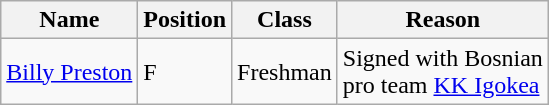<table class="wikitable">
<tr>
<th>Name</th>
<th>Position</th>
<th>Class</th>
<th>Reason</th>
</tr>
<tr>
<td><a href='#'>Billy Preston</a></td>
<td>F</td>
<td>Freshman</td>
<td>Signed with Bosnian<br>pro team <a href='#'>KK Igokea</a></td>
</tr>
</table>
